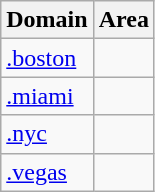<table class="wikitable">
<tr>
<th>Domain</th>
<th>Area</th>
</tr>
<tr>
<td><a href='#'>.boston</a></td>
<td></td>
</tr>
<tr>
<td><a href='#'>.miami</a></td>
<td></td>
</tr>
<tr>
<td><a href='#'>.nyc</a></td>
<td></td>
</tr>
<tr>
<td><a href='#'>.vegas</a></td>
<td></td>
</tr>
</table>
